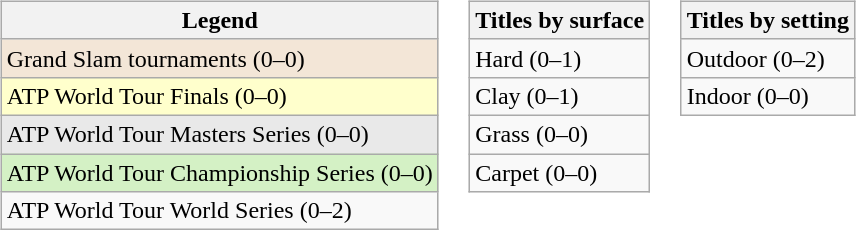<table>
<tr valign=top>
<td><br><table class=wikitable>
<tr>
<th>Legend</th>
</tr>
<tr style=background:#f3e6d7>
<td>Grand Slam tournaments (0–0)</td>
</tr>
<tr style=background:#ffffcc>
<td>ATP World Tour Finals (0–0)</td>
</tr>
<tr style=background:#e9e9e9>
<td>ATP World Tour Masters Series (0–0)</td>
</tr>
<tr style=background:#d4f1c5>
<td>ATP World Tour Championship Series (0–0)</td>
</tr>
<tr>
<td>ATP World Tour World Series (0–2)</td>
</tr>
</table>
</td>
<td><br><table class=wikitable>
<tr>
<th>Titles by surface</th>
</tr>
<tr>
<td>Hard (0–1)</td>
</tr>
<tr>
<td>Clay (0–1)</td>
</tr>
<tr>
<td>Grass (0–0)</td>
</tr>
<tr>
<td>Carpet (0–0)</td>
</tr>
</table>
</td>
<td><br><table class=wikitable>
<tr>
<th>Titles by setting</th>
</tr>
<tr>
<td>Outdoor (0–2)</td>
</tr>
<tr>
<td>Indoor (0–0)</td>
</tr>
</table>
</td>
</tr>
</table>
